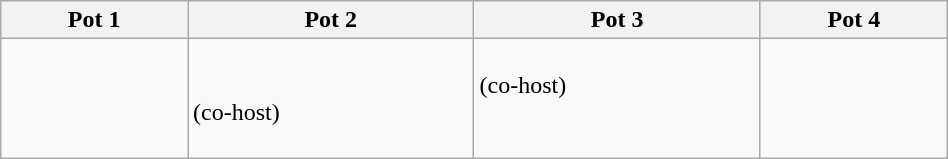<table class="wikitable" style="width:50%;">
<tr>
<th>Pot 1</th>
<th>Pot 2</th>
<th>Pot 3</th>
<th>Pot 4</th>
</tr>
<tr>
<td><br><br>
<br>
<br>
</td>
<td><br><br>
 (co-host)<br>
<br>
</td>
<td><br> (co-host)<br>
<br>
<br>
</td>
<td><br><br>
<br>
<br>
</td>
</tr>
</table>
